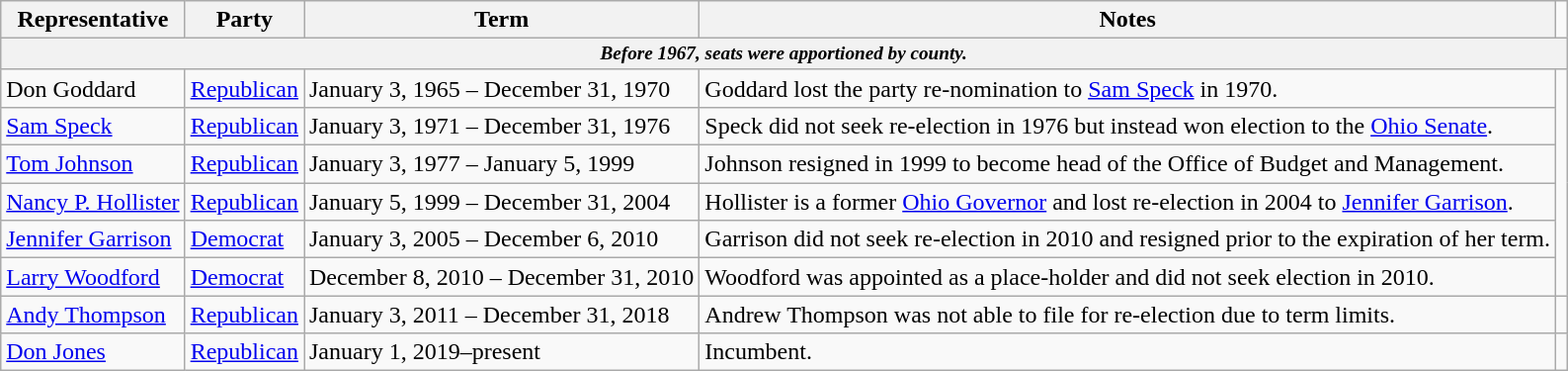<table class=wikitable>
<tr valign=bottom>
<th>Representative</th>
<th>Party</th>
<th>Term</th>
<th>Notes</th>
</tr>
<tr>
<th colspan=5 style="font-size: 80%;"><em>Before 1967, seats were apportioned by county.</em></th>
</tr>
<tr>
<td>Don Goddard</td>
<td><a href='#'>Republican</a></td>
<td>January 3, 1965 – December 31, 1970</td>
<td>Goddard lost the party re-nomination to <a href='#'>Sam Speck</a> in 1970.</td>
</tr>
<tr>
<td><a href='#'>Sam Speck</a></td>
<td><a href='#'>Republican</a></td>
<td>January 3, 1971 – December 31, 1976</td>
<td>Speck did not seek re-election in 1976 but instead won election to the <a href='#'>Ohio Senate</a>.</td>
</tr>
<tr>
<td><a href='#'>Tom Johnson</a></td>
<td><a href='#'>Republican</a></td>
<td>January 3, 1977 – January 5, 1999</td>
<td>Johnson resigned in 1999 to become head of the Office of Budget and Management.</td>
</tr>
<tr>
<td><a href='#'>Nancy P. Hollister</a></td>
<td><a href='#'>Republican</a></td>
<td>January 5, 1999 – December 31, 2004</td>
<td>Hollister is a former <a href='#'>Ohio Governor</a> and lost re-election in 2004 to <a href='#'>Jennifer Garrison</a>.</td>
</tr>
<tr>
<td><a href='#'>Jennifer Garrison</a></td>
<td><a href='#'>Democrat</a></td>
<td>January 3, 2005 – December 6, 2010</td>
<td>Garrison did not seek re-election in 2010 and resigned prior to the expiration of her term.</td>
</tr>
<tr>
<td><a href='#'>Larry Woodford</a></td>
<td><a href='#'>Democrat</a></td>
<td>December 8, 2010 – December 31, 2010</td>
<td>Woodford was appointed as a place-holder and did not seek election in 2010.</td>
</tr>
<tr>
<td><a href='#'>Andy Thompson</a></td>
<td><a href='#'>Republican</a></td>
<td>January 3, 2011 – December 31, 2018</td>
<td>Andrew Thompson was not able to file for re-election due to term limits.</td>
<td></td>
</tr>
<tr>
<td><a href='#'>Don Jones</a></td>
<td><a href='#'>Republican</a></td>
<td>January 1, 2019–present</td>
<td>Incumbent.</td>
<td></td>
</tr>
</table>
